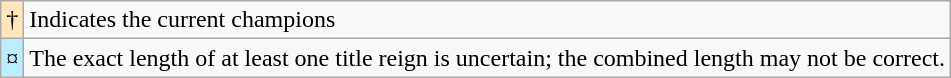<table class="wikitable">
<tr>
<td style="background-color:#ffe6bd">†</td>
<td>Indicates the current champions</td>
</tr>
<tr>
<td style="background-color:#bbeeff">¤</td>
<td>The exact length of at least one title reign is uncertain; the combined length may not be correct.</td>
</tr>
</table>
